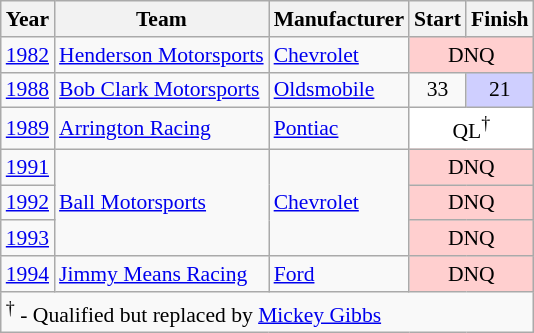<table class="wikitable" style="font-size: 90%;">
<tr>
<th>Year</th>
<th>Team</th>
<th>Manufacturer</th>
<th>Start</th>
<th>Finish</th>
</tr>
<tr>
<td><a href='#'>1982</a></td>
<td><a href='#'>Henderson Motorsports</a></td>
<td><a href='#'>Chevrolet</a></td>
<td align=center colspan=2 style="background:#FFCFCF;">DNQ</td>
</tr>
<tr>
<td><a href='#'>1988</a></td>
<td><a href='#'>Bob Clark Motorsports</a></td>
<td><a href='#'>Oldsmobile</a></td>
<td align=center>33</td>
<td align=center style="background:#CFCFFF;">21</td>
</tr>
<tr>
<td><a href='#'>1989</a></td>
<td><a href='#'>Arrington Racing</a></td>
<td><a href='#'>Pontiac</a></td>
<td colspan=2 align=center style="background:#FFFFFF;">QL<sup>†</sup></td>
</tr>
<tr>
<td><a href='#'>1991</a></td>
<td rowspan=3><a href='#'>Ball Motorsports</a></td>
<td rowspan=3><a href='#'>Chevrolet</a></td>
<td align=center colspan=2 style="background:#FFCFCF;">DNQ</td>
</tr>
<tr>
<td><a href='#'>1992</a></td>
<td align=center colspan=2 style="background:#FFCFCF;">DNQ</td>
</tr>
<tr>
<td><a href='#'>1993</a></td>
<td align=center colspan=2 style="background:#FFCFCF;">DNQ</td>
</tr>
<tr>
<td><a href='#'>1994</a></td>
<td><a href='#'>Jimmy Means Racing</a></td>
<td><a href='#'>Ford</a></td>
<td align=center colspan=2 style="background:#FFCFCF;">DNQ</td>
</tr>
<tr>
<td colspan=5><sup>†</sup> - Qualified but replaced by <a href='#'>Mickey Gibbs</a></td>
</tr>
</table>
